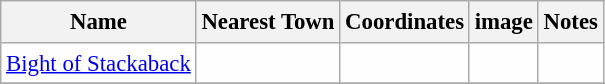<table class="wikitable sortable" style="table-layout:fixed;background-color:#FEFEFE;font-size:95%;padding:0.30em;line-height:1.35em;">
<tr>
<th scope="col">Name</th>
<th scope="col">Nearest Town</th>
<th scope="col" data-sort-type="number">Coordinates</th>
<th scope="col">image</th>
<th class="unsortable">Notes</th>
</tr>
<tr>
<td><a href='#'>Bight of Stackaback</a></td>
<td></td>
<td></td>
<td></td>
<td></td>
</tr>
<tr>
</tr>
</table>
